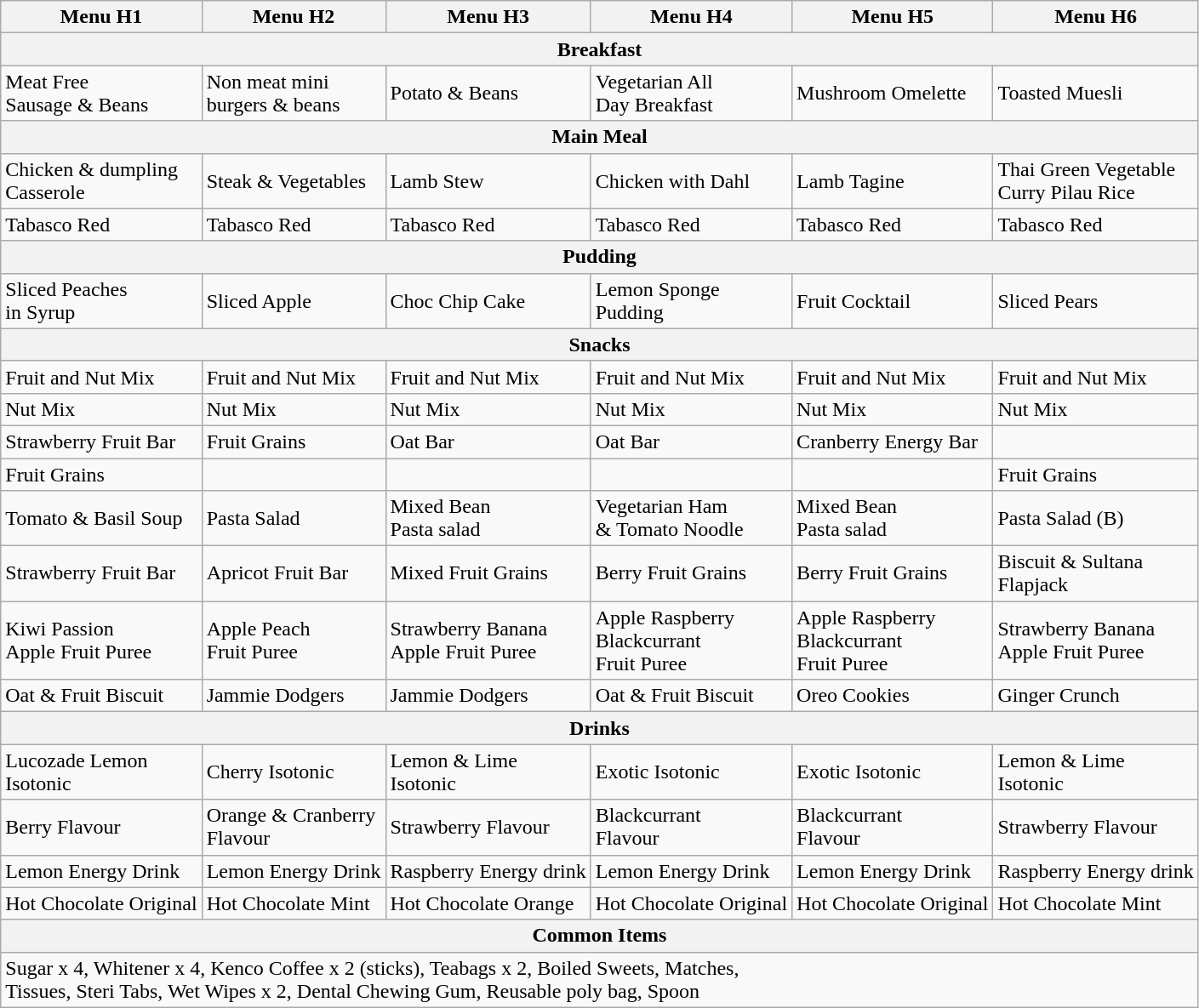<table class="wikitable collapsible collapsed" style="min-width:400px">
<tr>
<th>Menu H1</th>
<th>Menu H2</th>
<th>Menu H3</th>
<th>Menu H4</th>
<th>Menu H5</th>
<th>Menu H6</th>
</tr>
<tr>
<th colspan="6">Breakfast</th>
</tr>
<tr>
<td>Meat Free<br>Sausage & Beans</td>
<td>Non meat mini<br>burgers & beans</td>
<td>Potato & Beans</td>
<td>Vegetarian All<br>Day Breakfast</td>
<td>Mushroom Omelette</td>
<td>Toasted Muesli</td>
</tr>
<tr>
<th colspan="6">Main Meal</th>
</tr>
<tr>
<td>Chicken & dumpling<br>Casserole</td>
<td>Steak & Vegetables</td>
<td>Lamb Stew</td>
<td>Chicken with Dahl</td>
<td>Lamb Tagine</td>
<td>Thai Green Vegetable<br>Curry Pilau Rice</td>
</tr>
<tr>
<td>Tabasco Red</td>
<td>Tabasco Red</td>
<td>Tabasco Red</td>
<td>Tabasco Red</td>
<td>Tabasco Red</td>
<td>Tabasco Red</td>
</tr>
<tr>
<th colspan="6">Pudding</th>
</tr>
<tr>
<td>Sliced Peaches<br>in Syrup</td>
<td>Sliced Apple</td>
<td>Choc Chip Cake</td>
<td>Lemon Sponge<br>Pudding</td>
<td>Fruit Cocktail</td>
<td>Sliced Pears</td>
</tr>
<tr>
<th colspan="6">Snacks</th>
</tr>
<tr>
<td>Fruit and Nut Mix</td>
<td>Fruit and Nut Mix</td>
<td>Fruit and Nut Mix</td>
<td>Fruit and Nut Mix</td>
<td>Fruit and Nut Mix</td>
<td>Fruit and Nut Mix</td>
</tr>
<tr>
<td>Nut Mix</td>
<td>Nut Mix</td>
<td>Nut Mix</td>
<td>Nut Mix</td>
<td>Nut Mix</td>
<td>Nut Mix</td>
</tr>
<tr>
<td>Strawberry Fruit Bar</td>
<td>Fruit Grains</td>
<td>Oat Bar</td>
<td>Oat Bar</td>
<td>Cranberry Energy Bar</td>
<td></td>
</tr>
<tr>
<td>Fruit Grains</td>
<td></td>
<td></td>
<td></td>
<td></td>
<td>Fruit Grains</td>
</tr>
<tr>
<td>Tomato & Basil Soup</td>
<td>Pasta Salad</td>
<td>Mixed Bean<br>Pasta salad</td>
<td>Vegetarian Ham<br>& Tomato Noodle</td>
<td>Mixed Bean<br>Pasta salad</td>
<td>Pasta Salad (B)</td>
</tr>
<tr>
<td>Strawberry Fruit Bar</td>
<td>Apricot Fruit Bar</td>
<td>Mixed Fruit Grains</td>
<td>Berry Fruit Grains</td>
<td>Berry Fruit Grains</td>
<td>Biscuit & Sultana<br>Flapjack</td>
</tr>
<tr>
<td>Kiwi Passion<br>Apple Fruit Puree</td>
<td>Apple Peach<br>Fruit Puree</td>
<td>Strawberry Banana<br>Apple Fruit Puree</td>
<td>Apple Raspberry<br>Blackcurrant<br>Fruit Puree</td>
<td>Apple Raspberry<br>Blackcurrant<br>Fruit Puree</td>
<td>Strawberry Banana<br>Apple Fruit Puree</td>
</tr>
<tr>
<td>Oat & Fruit Biscuit</td>
<td>Jammie Dodgers</td>
<td>Jammie Dodgers</td>
<td>Oat & Fruit Biscuit</td>
<td>Oreo Cookies</td>
<td>Ginger Crunch</td>
</tr>
<tr>
<th colspan="6">Drinks</th>
</tr>
<tr>
<td>Lucozade Lemon<br>Isotonic</td>
<td>Cherry Isotonic</td>
<td>Lemon & Lime<br>Isotonic</td>
<td>Exotic Isotonic</td>
<td>Exotic Isotonic</td>
<td>Lemon & Lime<br>Isotonic</td>
</tr>
<tr>
<td>Berry Flavour</td>
<td>Orange & Cranberry<br>Flavour</td>
<td>Strawberry Flavour</td>
<td>Blackcurrant<br>Flavour</td>
<td>Blackcurrant<br>Flavour</td>
<td>Strawberry Flavour</td>
</tr>
<tr>
<td>Lemon Energy Drink</td>
<td>Lemon Energy Drink</td>
<td>Raspberry Energy drink</td>
<td>Lemon Energy Drink</td>
<td>Lemon Energy Drink</td>
<td>Raspberry Energy drink</td>
</tr>
<tr>
<td>Hot Chocolate Original</td>
<td>Hot Chocolate Mint</td>
<td>Hot Chocolate Orange</td>
<td>Hot Chocolate Original</td>
<td>Hot Chocolate Original</td>
<td>Hot Chocolate Mint</td>
</tr>
<tr>
<th colspan="6">Common Items</th>
</tr>
<tr>
<td colspan="6">Sugar x 4, Whitener x 4, Kenco Coffee x 2 (sticks), Teabags x 2, Boiled Sweets, Matches,<br>Tissues, Steri Tabs, Wet Wipes x 2, Dental Chewing Gum, Reusable poly bag, Spoon</td>
</tr>
</table>
